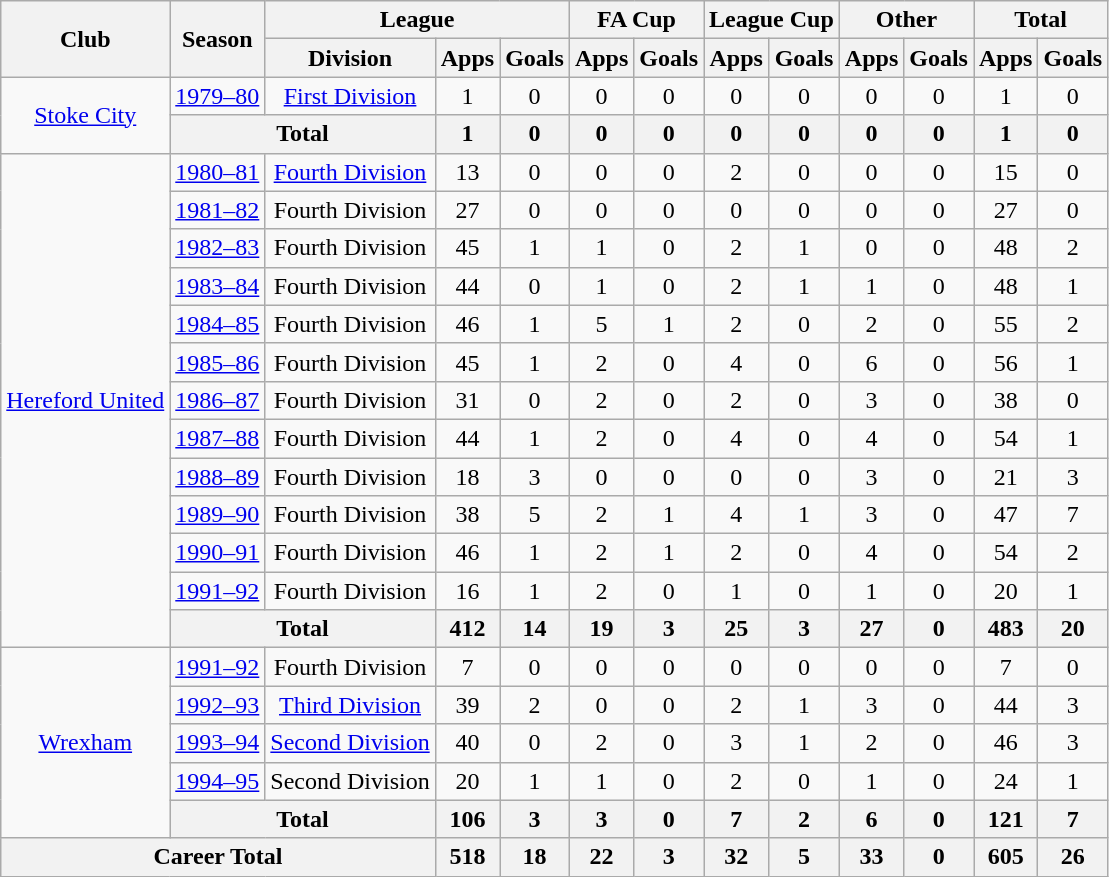<table class="wikitable" style="text-align: center;">
<tr>
<th rowspan="2">Club</th>
<th rowspan="2">Season</th>
<th colspan="3">League</th>
<th colspan="2">FA Cup</th>
<th colspan="2">League Cup</th>
<th colspan="2">Other</th>
<th colspan="2">Total</th>
</tr>
<tr>
<th>Division</th>
<th>Apps</th>
<th>Goals</th>
<th>Apps</th>
<th>Goals</th>
<th>Apps</th>
<th>Goals</th>
<th>Apps</th>
<th>Goals</th>
<th>Apps</th>
<th>Goals</th>
</tr>
<tr>
<td rowspan="2"><a href='#'>Stoke City</a></td>
<td><a href='#'>1979–80</a></td>
<td><a href='#'>First Division</a></td>
<td>1</td>
<td>0</td>
<td>0</td>
<td>0</td>
<td>0</td>
<td>0</td>
<td>0</td>
<td>0</td>
<td>1</td>
<td>0</td>
</tr>
<tr>
<th colspan="2">Total</th>
<th>1</th>
<th>0</th>
<th>0</th>
<th>0</th>
<th>0</th>
<th>0</th>
<th>0</th>
<th>0</th>
<th>1</th>
<th>0</th>
</tr>
<tr>
<td rowspan="13"><a href='#'>Hereford United</a></td>
<td><a href='#'>1980–81</a></td>
<td><a href='#'>Fourth Division</a></td>
<td>13</td>
<td>0</td>
<td>0</td>
<td>0</td>
<td>2</td>
<td>0</td>
<td>0</td>
<td>0</td>
<td>15</td>
<td>0</td>
</tr>
<tr>
<td><a href='#'>1981–82</a></td>
<td>Fourth Division</td>
<td>27</td>
<td>0</td>
<td>0</td>
<td>0</td>
<td>0</td>
<td>0</td>
<td>0</td>
<td>0</td>
<td>27</td>
<td>0</td>
</tr>
<tr>
<td><a href='#'>1982–83</a></td>
<td>Fourth Division</td>
<td>45</td>
<td>1</td>
<td>1</td>
<td>0</td>
<td>2</td>
<td>1</td>
<td>0</td>
<td>0</td>
<td>48</td>
<td>2</td>
</tr>
<tr>
<td><a href='#'>1983–84</a></td>
<td>Fourth Division</td>
<td>44</td>
<td>0</td>
<td>1</td>
<td>0</td>
<td>2</td>
<td>1</td>
<td>1</td>
<td>0</td>
<td>48</td>
<td>1</td>
</tr>
<tr>
<td><a href='#'>1984–85</a></td>
<td>Fourth Division</td>
<td>46</td>
<td>1</td>
<td>5</td>
<td>1</td>
<td>2</td>
<td>0</td>
<td>2</td>
<td>0</td>
<td>55</td>
<td>2</td>
</tr>
<tr>
<td><a href='#'>1985–86</a></td>
<td>Fourth Division</td>
<td>45</td>
<td>1</td>
<td>2</td>
<td>0</td>
<td>4</td>
<td>0</td>
<td>6</td>
<td>0</td>
<td>56</td>
<td>1</td>
</tr>
<tr>
<td><a href='#'>1986–87</a></td>
<td>Fourth Division</td>
<td>31</td>
<td>0</td>
<td>2</td>
<td>0</td>
<td>2</td>
<td>0</td>
<td>3</td>
<td>0</td>
<td>38</td>
<td>0</td>
</tr>
<tr>
<td><a href='#'>1987–88</a></td>
<td>Fourth Division</td>
<td>44</td>
<td>1</td>
<td>2</td>
<td>0</td>
<td>4</td>
<td>0</td>
<td>4</td>
<td>0</td>
<td>54</td>
<td>1</td>
</tr>
<tr>
<td><a href='#'>1988–89</a></td>
<td>Fourth Division</td>
<td>18</td>
<td>3</td>
<td>0</td>
<td>0</td>
<td>0</td>
<td>0</td>
<td>3</td>
<td>0</td>
<td>21</td>
<td>3</td>
</tr>
<tr>
<td><a href='#'>1989–90</a></td>
<td>Fourth Division</td>
<td>38</td>
<td>5</td>
<td>2</td>
<td>1</td>
<td>4</td>
<td>1</td>
<td>3</td>
<td>0</td>
<td>47</td>
<td>7</td>
</tr>
<tr>
<td><a href='#'>1990–91</a></td>
<td>Fourth Division</td>
<td>46</td>
<td>1</td>
<td>2</td>
<td>1</td>
<td>2</td>
<td>0</td>
<td>4</td>
<td>0</td>
<td>54</td>
<td>2</td>
</tr>
<tr>
<td><a href='#'>1991–92</a></td>
<td>Fourth Division</td>
<td>16</td>
<td>1</td>
<td>2</td>
<td>0</td>
<td>1</td>
<td>0</td>
<td>1</td>
<td>0</td>
<td>20</td>
<td>1</td>
</tr>
<tr>
<th colspan="2">Total</th>
<th>412</th>
<th>14</th>
<th>19</th>
<th>3</th>
<th>25</th>
<th>3</th>
<th>27</th>
<th>0</th>
<th>483</th>
<th>20</th>
</tr>
<tr>
<td rowspan="5"><a href='#'>Wrexham</a></td>
<td><a href='#'>1991–92</a></td>
<td>Fourth Division</td>
<td>7</td>
<td>0</td>
<td>0</td>
<td>0</td>
<td>0</td>
<td>0</td>
<td>0</td>
<td>0</td>
<td>7</td>
<td>0</td>
</tr>
<tr>
<td><a href='#'>1992–93</a></td>
<td><a href='#'>Third Division</a></td>
<td>39</td>
<td>2</td>
<td>0</td>
<td>0</td>
<td>2</td>
<td>1</td>
<td>3</td>
<td>0</td>
<td>44</td>
<td>3</td>
</tr>
<tr>
<td><a href='#'>1993–94</a></td>
<td><a href='#'>Second Division</a></td>
<td>40</td>
<td>0</td>
<td>2</td>
<td>0</td>
<td>3</td>
<td>1</td>
<td>2</td>
<td>0</td>
<td>46</td>
<td>3</td>
</tr>
<tr>
<td><a href='#'>1994–95</a></td>
<td>Second Division</td>
<td>20</td>
<td>1</td>
<td>1</td>
<td>0</td>
<td>2</td>
<td>0</td>
<td>1</td>
<td>0</td>
<td>24</td>
<td>1</td>
</tr>
<tr>
<th colspan="2">Total</th>
<th>106</th>
<th>3</th>
<th>3</th>
<th>0</th>
<th>7</th>
<th>2</th>
<th>6</th>
<th>0</th>
<th>121</th>
<th>7</th>
</tr>
<tr>
<th colspan="3">Career Total</th>
<th>518</th>
<th>18</th>
<th>22</th>
<th>3</th>
<th>32</th>
<th>5</th>
<th>33</th>
<th>0</th>
<th>605</th>
<th>26</th>
</tr>
</table>
